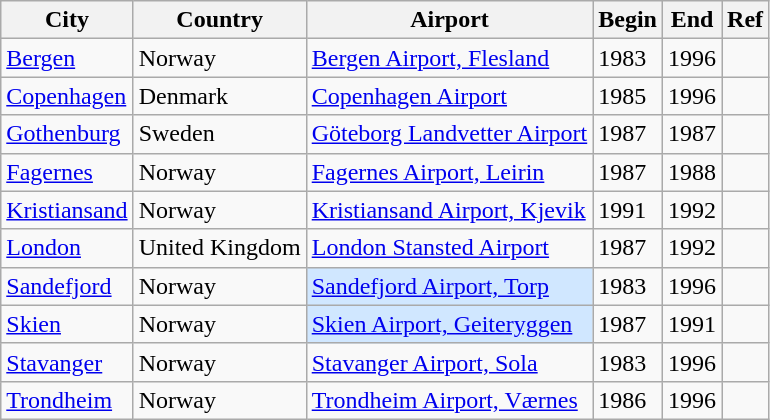<table class="wikitable sortable">
<tr>
<th>City</th>
<th>Country</th>
<th>Airport</th>
<th>Begin</th>
<th>End</th>
<th class="unsortable">Ref</th>
</tr>
<tr>
<td><a href='#'>Bergen</a></td>
<td>Norway</td>
<td><a href='#'>Bergen Airport, Flesland</a></td>
<td>1983</td>
<td>1996</td>
<td align=center></td>
</tr>
<tr>
<td><a href='#'>Copenhagen</a></td>
<td>Denmark</td>
<td><a href='#'>Copenhagen Airport</a></td>
<td>1985</td>
<td>1996</td>
<td align=center></td>
</tr>
<tr>
<td><a href='#'>Gothenburg</a></td>
<td>Sweden</td>
<td><a href='#'>Göteborg Landvetter Airport</a></td>
<td>1987</td>
<td>1987</td>
<td align=center></td>
</tr>
<tr>
<td><a href='#'>Fagernes</a></td>
<td>Norway</td>
<td><a href='#'>Fagernes Airport, Leirin</a></td>
<td>1987</td>
<td>1988</td>
<td align=center></td>
</tr>
<tr>
<td><a href='#'>Kristiansand</a></td>
<td>Norway</td>
<td><a href='#'>Kristiansand Airport, Kjevik</a></td>
<td>1991</td>
<td>1992</td>
<td align=center></td>
</tr>
<tr>
<td><a href='#'>London</a></td>
<td>United Kingdom</td>
<td><a href='#'>London Stansted Airport</a></td>
<td>1987</td>
<td>1992</td>
<td align=center></td>
</tr>
<tr>
<td><a href='#'>Sandefjord</a></td>
<td>Norway</td>
<td style="background-color: #D0E7FF"><a href='#'>Sandefjord Airport, Torp</a></td>
<td>1983</td>
<td>1996</td>
<td align=center></td>
</tr>
<tr>
<td><a href='#'>Skien</a></td>
<td>Norway</td>
<td style="background-color: #D0E7FF"><a href='#'>Skien Airport, Geiteryggen</a></td>
<td>1987</td>
<td>1991</td>
<td align=center></td>
</tr>
<tr>
<td><a href='#'>Stavanger</a></td>
<td>Norway</td>
<td><a href='#'>Stavanger Airport, Sola</a></td>
<td>1983</td>
<td>1996</td>
<td align=center></td>
</tr>
<tr>
<td><a href='#'>Trondheim</a></td>
<td>Norway</td>
<td><a href='#'>Trondheim Airport, Værnes</a></td>
<td>1986</td>
<td>1996</td>
<td align=center></td>
</tr>
</table>
